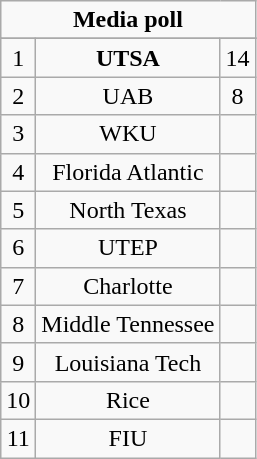<table class="wikitable" style="display: inline-table;">
<tr>
<td align="center" Colspan="3"><strong>Media poll</strong></td>
</tr>
<tr align="center">
</tr>
<tr align="center"|>
<td>1</td>
<td><strong>UTSA</strong></td>
<td>14</td>
</tr>
<tr align="center">
<td>2</td>
<td>UAB</td>
<td>8</td>
</tr>
<tr align="center">
<td>3</td>
<td>WKU</td>
<td></td>
</tr>
<tr align="center">
<td>4</td>
<td>Florida Atlantic</td>
<td></td>
</tr>
<tr align="center">
<td>5</td>
<td>North Texas</td>
<td></td>
</tr>
<tr align="center">
<td>6</td>
<td>UTEP</td>
<td></td>
</tr>
<tr align="center">
<td>7</td>
<td>Charlotte</td>
<td></td>
</tr>
<tr align="center">
<td>8</td>
<td>Middle Tennessee</td>
<td></td>
</tr>
<tr align="center">
<td>9</td>
<td>Louisiana Tech</td>
<td></td>
</tr>
<tr align="center">
<td>10</td>
<td>Rice</td>
<td></td>
</tr>
<tr align="center">
<td>11</td>
<td>FIU</td>
<td></td>
</tr>
</table>
